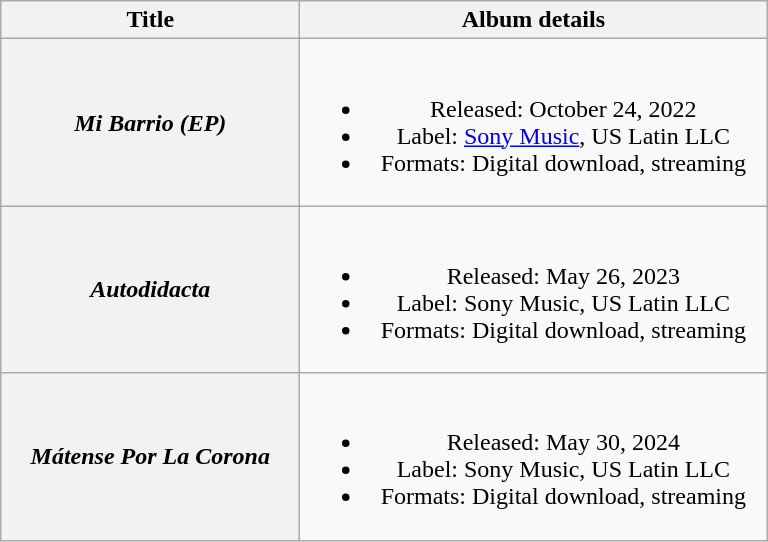<table class="wikitable plainrowheaders" style="text-align:center;">
<tr>
<th scope="col" style="width:12em;">Title</th>
<th scope="col" style="width:19em;">Album details</th>
</tr>
<tr>
<th scope="row"><em>Mi Barrio (EP)</em></th>
<td><br><ul><li>Released: October 24, 2022</li><li>Label: <a href='#'>Sony Music</a>, US Latin LLC</li><li>Formats: Digital download, streaming</li></ul></td>
</tr>
<tr>
<th scope="row"><em>Autodidacta</em></th>
<td><br><ul><li>Released: May 26, 2023</li><li>Label: Sony Music, US Latin LLC</li><li>Formats: Digital download, streaming</li></ul></td>
</tr>
<tr>
<th scope="row"><em>Mátense Por La Corona</em></th>
<td><br><ul><li>Released: May 30, 2024</li><li>Label: Sony Music, US Latin LLC</li><li>Formats: Digital download, streaming</li></ul></td>
</tr>
</table>
